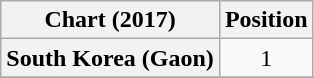<table class="wikitable plainrowheaders" style="text-align:center">
<tr>
<th scope="col">Chart (2017)</th>
<th scope="col">Position</th>
</tr>
<tr>
<th scope="row">South Korea (Gaon)</th>
<td>1</td>
</tr>
<tr>
</tr>
</table>
